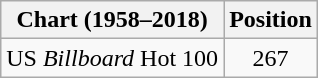<table class="wikitable plainrowheaders">
<tr>
<th>Chart (1958–2018)</th>
<th>Position</th>
</tr>
<tr>
<td>US <em>Billboard</em> Hot 100</td>
<td style="text-align:center;">267</td>
</tr>
</table>
